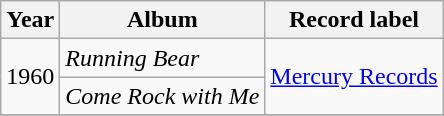<table class="wikitable" style=text-align:center;>
<tr>
<th>Year</th>
<th>Album</th>
<th>Record label</th>
</tr>
<tr>
<td rowspan="2">1960</td>
<td align=left><em>Running Bear</em></td>
<td rowspan="2"><a href='#'>Mercury Records</a></td>
</tr>
<tr>
<td align=left><em>Come Rock with Me</em></td>
</tr>
<tr>
</tr>
</table>
